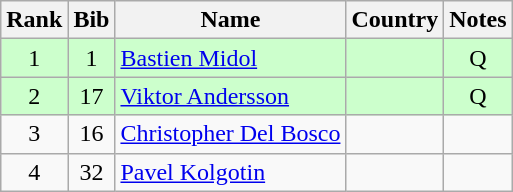<table class="wikitable" style="text-align:center;">
<tr>
<th>Rank</th>
<th>Bib</th>
<th>Name</th>
<th>Country</th>
<th>Notes</th>
</tr>
<tr bgcolor=ccffcc>
<td>1</td>
<td>1</td>
<td align=left><a href='#'>Bastien Midol</a></td>
<td align=left></td>
<td>Q</td>
</tr>
<tr bgcolor=ccffcc>
<td>2</td>
<td>17</td>
<td align=left><a href='#'>Viktor Andersson</a></td>
<td align=left></td>
<td>Q</td>
</tr>
<tr>
<td>3</td>
<td>16</td>
<td align=left><a href='#'>Christopher Del Bosco</a></td>
<td align=left></td>
<td></td>
</tr>
<tr>
<td>4</td>
<td>32</td>
<td align=left><a href='#'>Pavel Kolgotin</a></td>
<td align=left></td>
<td></td>
</tr>
</table>
